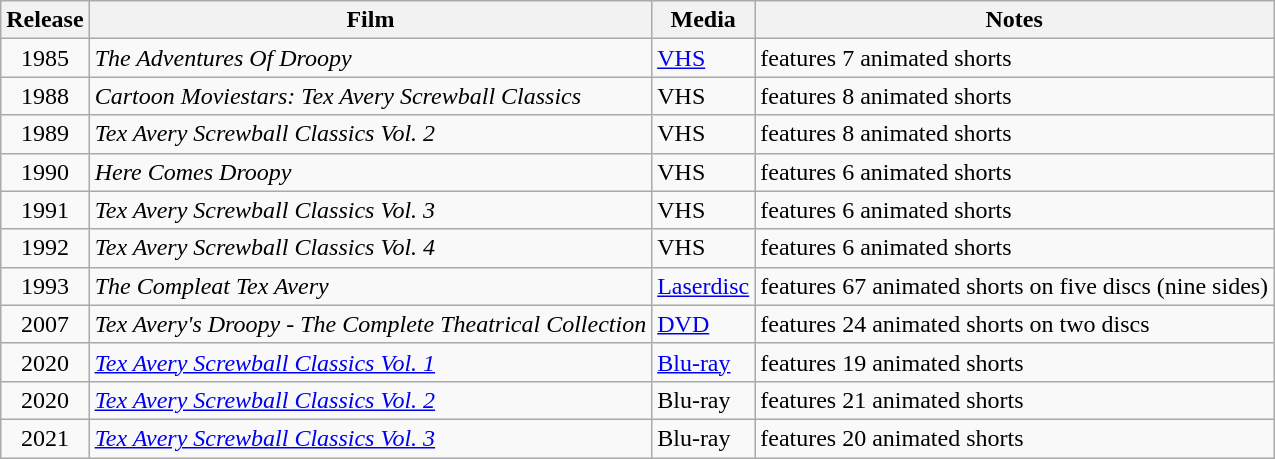<table class="wikitable">
<tr>
<th>Release</th>
<th>Film</th>
<th>Media</th>
<th>Notes</th>
</tr>
<tr>
<td style="text-align:center;">1985</td>
<td><em>The Adventures Of Droopy</em></td>
<td><a href='#'>VHS</a></td>
<td>features 7 animated shorts</td>
</tr>
<tr>
<td style="text-align:center;">1988</td>
<td><em>Cartoon Moviestars: Tex Avery Screwball Classics</em></td>
<td>VHS</td>
<td>features 8 animated shorts</td>
</tr>
<tr>
<td style="text-align:center;">1989</td>
<td><em>Tex Avery Screwball Classics Vol. 2</em></td>
<td>VHS</td>
<td>features 8 animated shorts</td>
</tr>
<tr>
<td style="text-align:center;">1990</td>
<td><em>Here Comes Droopy</em></td>
<td>VHS</td>
<td>features 6 animated shorts</td>
</tr>
<tr>
<td style="text-align:center;">1991</td>
<td><em>Tex Avery Screwball Classics Vol. 3</em></td>
<td>VHS</td>
<td>features 6 animated shorts</td>
</tr>
<tr>
<td style="text-align:center;">1992</td>
<td><em>Tex Avery Screwball Classics Vol. 4</em></td>
<td>VHS</td>
<td>features 6 animated shorts</td>
</tr>
<tr>
<td style="text-align:center;">1993</td>
<td><em>The Compleat Tex Avery</em></td>
<td><a href='#'>Laserdisc</a></td>
<td>features 67 animated shorts on five discs (nine sides)</td>
</tr>
<tr>
<td style="text-align:center;">2007</td>
<td><em>Tex Avery's Droopy - The Complete Theatrical Collection</em></td>
<td><a href='#'>DVD</a></td>
<td>features 24 animated shorts on two discs</td>
</tr>
<tr>
<td style="text-align:center;">2020</td>
<td><em><a href='#'>Tex Avery Screwball Classics Vol. 1</a></em></td>
<td><a href='#'>Blu-ray</a></td>
<td>features 19 animated shorts</td>
</tr>
<tr>
<td style="text-align:center;">2020</td>
<td><em><a href='#'>Tex Avery Screwball Classics Vol. 2</a></em></td>
<td>Blu-ray</td>
<td>features 21 animated shorts</td>
</tr>
<tr>
<td style="text-align:center;">2021</td>
<td><em><a href='#'>Tex Avery Screwball Classics Vol. 3</a></em></td>
<td>Blu-ray</td>
<td>features 20 animated shorts</td>
</tr>
</table>
